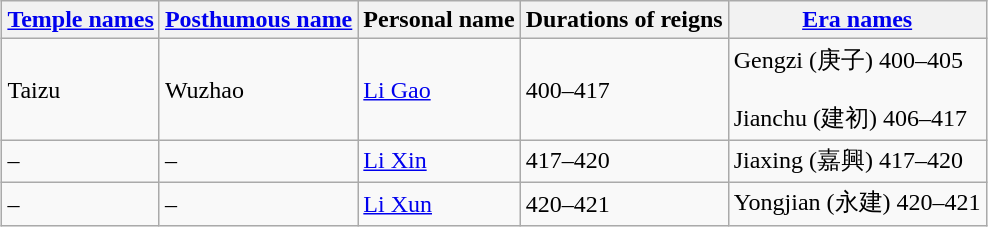<table class="wikitable" style="margin-left: auto; margin-right: auto; border: none;">
<tr>
<th><a href='#'>Temple names</a></th>
<th><a href='#'>Posthumous name</a></th>
<th>Personal name</th>
<th>Durations of reigns</th>
<th><a href='#'>Era names</a></th>
</tr>
<tr>
<td>Taizu</td>
<td>Wuzhao</td>
<td><a href='#'>Li Gao</a></td>
<td>400–417</td>
<td>Gengzi (庚子) 400–405<br><br>Jianchu (建初) 406–417</td>
</tr>
<tr>
<td>–</td>
<td>–</td>
<td><a href='#'>Li Xin</a></td>
<td>417–420</td>
<td>Jiaxing (嘉興) 417–420</td>
</tr>
<tr>
<td>–</td>
<td>–</td>
<td><a href='#'>Li Xun</a></td>
<td>420–421</td>
<td>Yongjian (永建) 420–421</td>
</tr>
</table>
